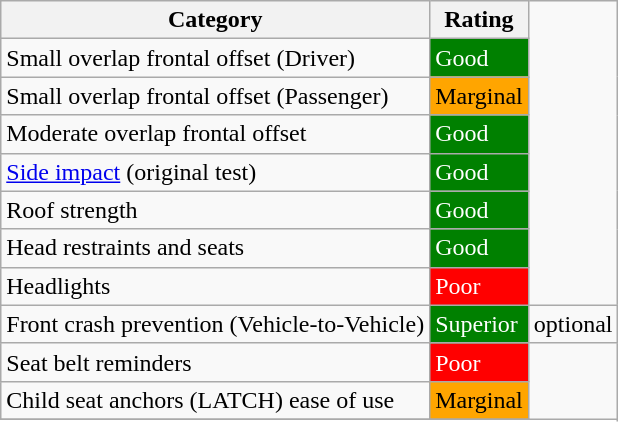<table class="wikitable">
<tr>
<th>Category</th>
<th>Rating</th>
</tr>
<tr>
<td>Small overlap frontal offset (Driver)</td>
<td style="background: green; color: white">Good</td>
</tr>
<tr>
<td>Small overlap frontal offset (Passenger)</td>
<td style="background:orange;">Marginal</td>
</tr>
<tr>
<td>Moderate overlap frontal offset</td>
<td style="background: green; color: white">Good</td>
</tr>
<tr>
<td><a href='#'>Side impact</a> (original test)</td>
<td style="background: green; color: white">Good</td>
</tr>
<tr>
<td>Roof strength</td>
<td style="background: green; color: white">Good</td>
</tr>
<tr>
<td>Head restraints and seats</td>
<td style="background: green; color: white">Good</td>
</tr>
<tr>
<td>Headlights</td>
<td style="background:red; color: white">Poor</td>
</tr>
<tr>
<td>Front crash prevention (Vehicle-to-Vehicle)</td>
<td style="color:white;background: green">Superior</td>
<td>optional</td>
</tr>
<tr>
<td>Seat belt reminders</td>
<td style="background:red; color: white">Poor</td>
</tr>
<tr>
<td>Child seat anchors (LATCH) ease of use</td>
<td style="background:orange;">Marginal</td>
</tr>
<tr>
</tr>
</table>
